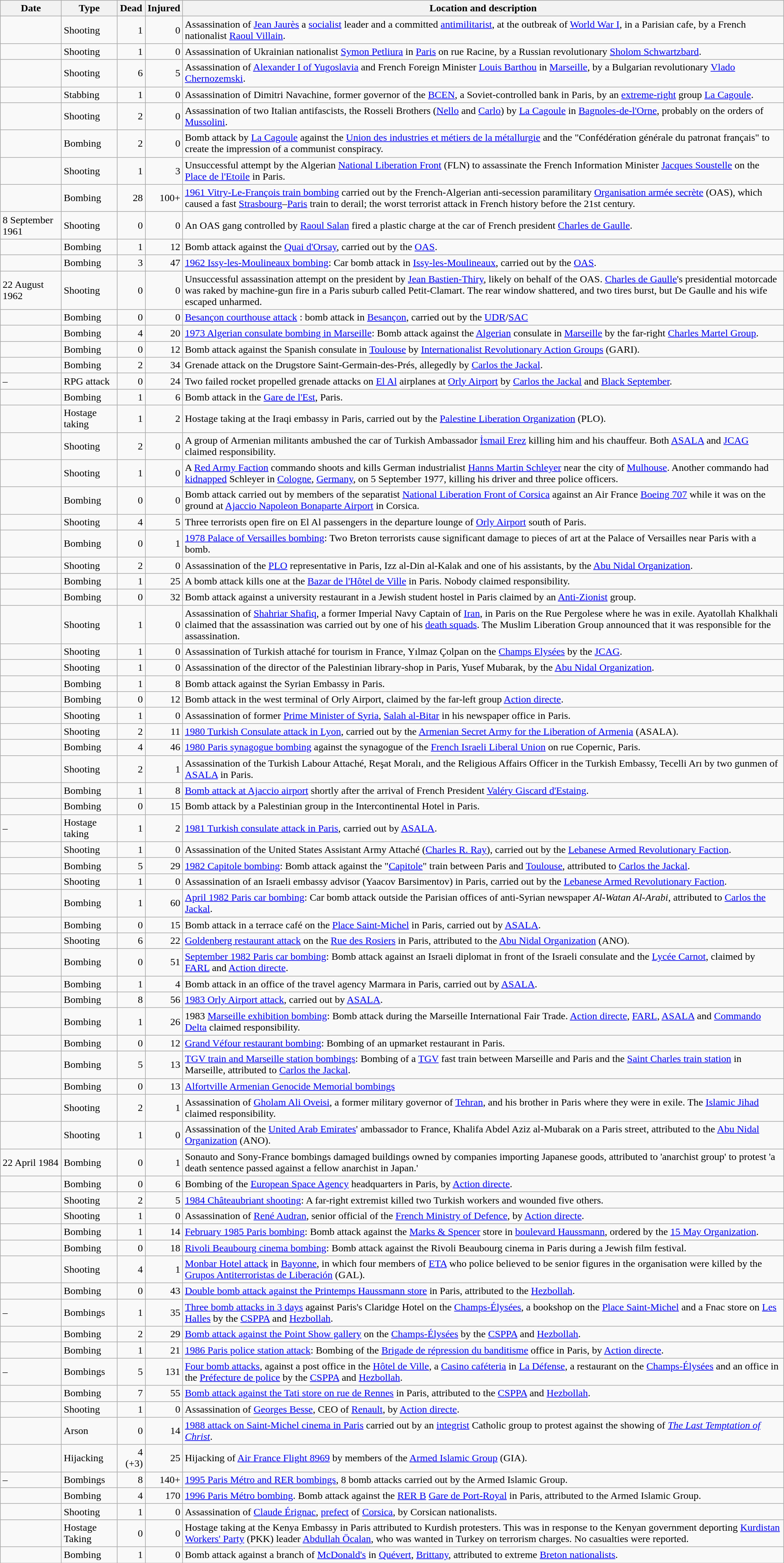<table class="wikitable sortable">
<tr>
<th>Date</th>
<th>Type</th>
<th>Dead</th>
<th>Injured</th>
<th class="unsortable">Location and description</th>
</tr>
<tr>
<td></td>
<td>Shooting</td>
<td align="right">1</td>
<td align="right">0</td>
<td>Assassination of <a href='#'>Jean Jaurès</a> a <a href='#'>socialist</a> leader and a committed <a href='#'>antimilitarist</a>, at the outbreak of <a href='#'>World War I</a>, in a Parisian cafe, by a French nationalist <a href='#'>Raoul Villain</a>.</td>
</tr>
<tr>
<td></td>
<td>Shooting</td>
<td align="right">1</td>
<td align="right">0</td>
<td>Assassination of Ukrainian nationalist <a href='#'>Symon Petliura</a> in <a href='#'>Paris</a> on rue Racine, by a Russian revolutionary <a href='#'>Sholom Schwartzbard</a>.</td>
</tr>
<tr>
<td></td>
<td>Shooting</td>
<td align="right">6</td>
<td align="right">5</td>
<td>Assassination of <a href='#'>Alexander I of Yugoslavia</a> and French Foreign Minister <a href='#'>Louis Barthou</a> in <a href='#'>Marseille</a>, by a Bulgarian revolutionary <a href='#'>Vlado Chernozemski</a>.</td>
</tr>
<tr>
<td></td>
<td>Stabbing</td>
<td align="right">1</td>
<td align="right">0</td>
<td>Assassination of Dimitri Navachine, former governor of the <a href='#'>BCEN</a>, a Soviet-controlled bank in Paris, by an <a href='#'>extreme-right</a> group <a href='#'>La Cagoule</a>.</td>
</tr>
<tr>
<td></td>
<td>Shooting</td>
<td align="right">2</td>
<td align="right">0</td>
<td>Assassination of two Italian antifascists, the Rosseli Brothers (<a href='#'>Nello</a> and <a href='#'>Carlo</a>) by <a href='#'>La Cagoule</a> in <a href='#'>Bagnoles-de-l'Orne</a>, probably on the orders of <a href='#'>Mussolini</a>.</td>
</tr>
<tr>
<td></td>
<td>Bombing</td>
<td align="right">2</td>
<td align="right">0</td>
<td>Bomb attack by <a href='#'>La Cagoule</a> against the <a href='#'>Union des industries et métiers de la métallurgie</a> and the "Confédération générale du patronat français" to create the impression of a communist conspiracy.</td>
</tr>
<tr>
<td></td>
<td>Shooting</td>
<td align="right">1</td>
<td align="right">3</td>
<td>Unsuccessful attempt by the Algerian <a href='#'>National Liberation Front</a> (FLN) to assassinate the French Information Minister <a href='#'>Jacques Soustelle</a> on the <a href='#'>Place de l'Etoile</a> in Paris.</td>
</tr>
<tr>
<td></td>
<td>Bombing</td>
<td align="right">28</td>
<td align="right">100+</td>
<td><a href='#'>1961 Vitry-Le-François train bombing</a> carried out by the French-Algerian anti-secession paramilitary <a href='#'>Organisation armée secrète</a> (OAS), which caused a fast <a href='#'>Strasbourg</a>–<a href='#'>Paris</a> train to derail; the worst terrorist attack in French history before the 21st century.</td>
</tr>
<tr>
<td>8 September 1961</td>
<td>Shooting</td>
<td align="right">0</td>
<td align="right">0</td>
<td>An OAS gang controlled by <a href='#'>Raoul Salan</a> fired a plastic charge at the car of French president <a href='#'>Charles de Gaulle</a>.</td>
</tr>
<tr>
<td></td>
<td>Bombing</td>
<td align="right">1</td>
<td align="right">12</td>
<td>Bomb attack against the <a href='#'>Quai d'Orsay</a>, carried out by the <a href='#'>OAS</a>.</td>
</tr>
<tr>
<td></td>
<td>Bombing</td>
<td align="right">3</td>
<td align="right">47</td>
<td><a href='#'>1962 Issy-les-Moulineaux bombing</a>: Car bomb attack in <a href='#'>Issy-les-Moulineaux</a>, carried out by the <a href='#'>OAS</a>.</td>
</tr>
<tr>
<td>22 August 1962</td>
<td>Shooting</td>
<td align="right">0</td>
<td align="right">0</td>
<td>Unsuccessful assassination attempt on the president by <a href='#'>Jean Bastien-Thiry</a>, likely on behalf of the OAS. <a href='#'>Charles de Gaulle</a>'s presidential motorcade was raked by machine-gun fire in a Paris suburb called Petit-Clamart. The rear window shattered, and two tires burst, but De Gaulle and his wife escaped unharmed.</td>
</tr>
<tr>
<td></td>
<td>Bombing</td>
<td align="right">0</td>
<td align="right">0</td>
<td><a href='#'>Besançon courthouse attack</a> : bomb attack in <a href='#'>Besançon</a>, carried out by the <a href='#'>UDR</a>/<a href='#'>SAC</a></td>
</tr>
<tr>
<td></td>
<td>Bombing</td>
<td align="right">4</td>
<td align="right">20</td>
<td><a href='#'>1973 Algerian consulate bombing in Marseille</a>: Bomb attack against the <a href='#'>Algerian</a> consulate in <a href='#'>Marseille</a> by the far-right <a href='#'>Charles Martel Group</a>.</td>
</tr>
<tr>
<td></td>
<td>Bombing</td>
<td align="right">0</td>
<td align="right">12</td>
<td>Bomb attack against the Spanish consulate in <a href='#'>Toulouse</a> by <a href='#'>Internationalist Revolutionary Action Groups</a> (GARI).</td>
</tr>
<tr>
<td></td>
<td>Bombing</td>
<td align="right">2</td>
<td align="right">34</td>
<td>Grenade attack on the Drugstore Saint-Germain-des-Prés, allegedly by <a href='#'>Carlos the Jackal</a>.</td>
</tr>
<tr>
<td>–</td>
<td>RPG attack</td>
<td align="right">0</td>
<td align="right">24</td>
<td>Two failed rocket propelled grenade attacks on <a href='#'>El Al</a> airplanes at <a href='#'>Orly Airport</a> by <a href='#'>Carlos the Jackal</a> and <a href='#'>Black September</a>.</td>
</tr>
<tr>
<td></td>
<td>Bombing</td>
<td align="right">1</td>
<td align="right">6</td>
<td>Bomb attack in the <a href='#'>Gare de l'Est</a>, Paris.</td>
</tr>
<tr>
<td></td>
<td>Hostage taking</td>
<td align="right">1</td>
<td align="right">2</td>
<td>Hostage taking at the Iraqi embassy in Paris, carried out by the <a href='#'>Palestine Liberation Organization</a> (PLO).</td>
</tr>
<tr>
<td></td>
<td>Shooting</td>
<td align="right">2</td>
<td align="right">0</td>
<td>A group of Armenian militants ambushed the car of Turkish Ambassador <a href='#'>İsmail Erez</a> killing him and his chauffeur. Both <a href='#'>ASALA</a> and <a href='#'>JCAG</a> claimed responsibility.</td>
</tr>
<tr>
<td></td>
<td>Shooting</td>
<td align="right">1</td>
<td align="right">0</td>
<td>A <a href='#'>Red Army Faction</a> commando shoots and kills German industrialist <a href='#'>Hanns Martin Schleyer</a> near the city of <a href='#'>Mulhouse</a>. Another commando had <a href='#'>kidnapped</a> Schleyer in <a href='#'>Cologne</a>, <a href='#'>Germany</a>, on 5 September 1977, killing his driver and three police officers.</td>
</tr>
<tr>
<td></td>
<td>Bombing</td>
<td align="right">0</td>
<td align="right">0</td>
<td>Bomb attack carried out by members of the separatist <a href='#'>National Liberation Front of Corsica</a> against an Air France <a href='#'>Boeing 707</a> while it was on the ground at <a href='#'>Ajaccio Napoleon Bonaparte Airport</a> in Corsica.</td>
</tr>
<tr>
<td></td>
<td>Shooting</td>
<td align="right">4</td>
<td align="right">5</td>
<td>Three terrorists open fire on El Al passengers in the departure lounge of <a href='#'>Orly Airport</a> south of Paris.</td>
</tr>
<tr>
<td></td>
<td>Bombing</td>
<td align="right">0</td>
<td align="right">1</td>
<td><a href='#'>1978 Palace of Versailles bombing</a>: Two Breton terrorists cause significant damage to pieces of art at the Palace of Versailles near Paris with a bomb.</td>
</tr>
<tr>
<td></td>
<td>Shooting</td>
<td align="right">2</td>
<td align="right">0</td>
<td>Assassination of the <a href='#'>PLO</a> representative in Paris, Izz al-Din al-Kalak and one of his assistants, by the <a href='#'>Abu Nidal Organization</a>.</td>
</tr>
<tr>
<td></td>
<td>Bombing</td>
<td align="right">1</td>
<td align="right">25</td>
<td>A bomb attack kills one at the <a href='#'>Bazar de l'Hôtel de Ville</a> in Paris. Nobody claimed responsibility.</td>
</tr>
<tr>
<td></td>
<td>Bombing</td>
<td align="right">0</td>
<td align="right">32</td>
<td>Bomb attack against a university restaurant in a Jewish student hostel in Paris claimed by an <a href='#'>Anti-Zionist</a> group.</td>
</tr>
<tr>
<td></td>
<td>Shooting</td>
<td align="right">1</td>
<td align="right">0</td>
<td>Assassination of <a href='#'>Shahriar Shafiq</a>, a former Imperial Navy Captain of <a href='#'>Iran</a>, in Paris on the Rue Pergolese where he was in exile. Ayatollah Khalkhali claimed that the assassination was carried out by one of his <a href='#'>death squads</a>. The Muslim Liberation Group announced that it was responsible for the assassination.</td>
</tr>
<tr>
<td></td>
<td>Shooting</td>
<td align="right">1</td>
<td align="right">0</td>
<td>Assassination of Turkish attaché for tourism in France, Yılmaz Çolpan on the <a href='#'>Champs Elysées</a> by the <a href='#'>JCAG</a>.</td>
</tr>
<tr>
<td></td>
<td>Shooting</td>
<td align="right">1</td>
<td align="right">0</td>
<td>Assassination of the director of the Palestinian library-shop in Paris, Yusef Mubarak, by the <a href='#'>Abu Nidal Organization</a>.</td>
</tr>
<tr>
<td></td>
<td>Bombing</td>
<td align="right">1</td>
<td align="right">8</td>
<td>Bomb attack against the Syrian Embassy in Paris.</td>
</tr>
<tr>
<td></td>
<td>Bombing</td>
<td align="right">0</td>
<td align="right">12</td>
<td>Bomb attack in the west terminal of Orly Airport, claimed by the far-left group <a href='#'>Action directe</a>.</td>
</tr>
<tr>
<td></td>
<td>Shooting</td>
<td align="right">1</td>
<td align="right">0</td>
<td>Assassination of former <a href='#'>Prime Minister of Syria</a>, <a href='#'>Salah al-Bitar</a> in his newspaper office in Paris.</td>
</tr>
<tr>
<td></td>
<td>Shooting</td>
<td align="right">2</td>
<td align="right">11</td>
<td><a href='#'>1980 Turkish Consulate attack in Lyon</a>, carried out by the <a href='#'>Armenian Secret Army for the Liberation of Armenia</a> (ASALA).</td>
</tr>
<tr>
<td></td>
<td>Bombing</td>
<td align="right">4</td>
<td align="right">46</td>
<td><a href='#'>1980 Paris synagogue bombing</a> against the synagogue of the <a href='#'>French Israeli Liberal Union</a> on rue Copernic, Paris.</td>
</tr>
<tr>
<td></td>
<td>Shooting</td>
<td align="right">2</td>
<td align="right">1</td>
<td>Assassination of the Turkish Labour Attaché, Reşat Moralı, and the Religious Affairs Officer in the Turkish Embassy, Tecelli Arı by two gunmen of <a href='#'>ASALA</a> in Paris.</td>
</tr>
<tr>
<td></td>
<td>Bombing</td>
<td align="right">1</td>
<td align="right">8</td>
<td><a href='#'>Bomb attack at Ajaccio airport</a> shortly after the arrival of French President <a href='#'>Valéry Giscard d'Estaing</a>.</td>
</tr>
<tr>
<td></td>
<td>Bombing</td>
<td align="right">0</td>
<td align="right">15</td>
<td>Bomb attack by a Palestinian group in the Intercontinental Hotel in Paris.</td>
</tr>
<tr>
<td>–</td>
<td>Hostage taking</td>
<td align="right">1</td>
<td align="right">2</td>
<td><a href='#'>1981 Turkish consulate attack in Paris</a>, carried out by <a href='#'>ASALA</a>.</td>
</tr>
<tr>
<td></td>
<td>Shooting</td>
<td align="right">1</td>
<td align="right">0</td>
<td>Assassination of the United States Assistant Army Attaché (<a href='#'>Charles R. Ray</a>), carried out by the <a href='#'>Lebanese Armed Revolutionary Faction</a>.</td>
</tr>
<tr>
<td></td>
<td>Bombing</td>
<td align="right">5</td>
<td align="right">29</td>
<td><a href='#'>1982 Capitole bombing</a>: Bomb attack against the "<a href='#'>Capitole</a>" train between Paris and <a href='#'>Toulouse</a>, attributed to <a href='#'>Carlos the Jackal</a>.</td>
</tr>
<tr>
<td></td>
<td>Shooting</td>
<td align="right">1</td>
<td align="right">0</td>
<td>Assassination of an Israeli embassy advisor (Yaacov Barsimentov) in Paris, carried out by the <a href='#'>Lebanese Armed Revolutionary Faction</a>.</td>
</tr>
<tr>
<td></td>
<td>Bombing</td>
<td align="right">1</td>
<td align="right">60</td>
<td><a href='#'>April 1982 Paris car bombing</a>: Car bomb attack outside the Parisian offices of anti-Syrian newspaper <em>Al-Watan Al-Arabi</em>, attributed to <a href='#'>Carlos the Jackal</a>.</td>
</tr>
<tr>
<td></td>
<td>Bombing</td>
<td align="right">0</td>
<td align="right">15</td>
<td>Bomb attack in a terrace café on the <a href='#'>Place Saint-Michel</a> in Paris, carried out by <a href='#'>ASALA</a>.</td>
</tr>
<tr>
<td></td>
<td>Shooting</td>
<td align="right">6</td>
<td align="right">22</td>
<td><a href='#'>Goldenberg restaurant attack</a> on the <a href='#'>Rue des Rosiers</a> in Paris, attributed to the <a href='#'>Abu Nidal Organization</a> (ANO).</td>
</tr>
<tr>
<td></td>
<td>Bombing</td>
<td align="right">0</td>
<td align="right">51</td>
<td><a href='#'>September 1982 Paris car bombing</a>: Bomb attack against an Israeli diplomat in front of the Israeli consulate and the <a href='#'>Lycée Carnot</a>, claimed by <a href='#'>FARL</a> and <a href='#'>Action directe</a>.</td>
</tr>
<tr>
<td></td>
<td>Bombing</td>
<td align="right">1</td>
<td align="right">4</td>
<td>Bomb attack in an office of the travel agency Marmara in Paris, carried out by <a href='#'>ASALA</a>.</td>
</tr>
<tr>
<td></td>
<td>Bombing</td>
<td align="right">8</td>
<td align="right">56</td>
<td><a href='#'>1983 Orly Airport attack</a>, carried out by <a href='#'>ASALA</a>.</td>
</tr>
<tr>
<td></td>
<td>Bombing</td>
<td align="right">1</td>
<td align="right">26</td>
<td>1983 <a href='#'>Marseille exhibition bombing</a>: Bomb attack during the Marseille International Fair Trade. <a href='#'>Action directe</a>, <a href='#'>FARL</a>, <a href='#'>ASALA</a> and <a href='#'>Commando Delta</a> claimed responsibility.</td>
</tr>
<tr>
<td></td>
<td>Bombing</td>
<td align="right">0</td>
<td align="right">12</td>
<td><a href='#'>Grand Véfour restaurant bombing</a>: Bombing of an upmarket restaurant in Paris.</td>
</tr>
<tr>
<td></td>
<td>Bombing</td>
<td align="right">5</td>
<td align="right">13</td>
<td><a href='#'>TGV train and Marseille station bombings</a>: Bombing of a <a href='#'>TGV</a> fast train between Marseille and Paris and the <a href='#'>Saint Charles train station</a> in Marseille, attributed to <a href='#'>Carlos the Jackal</a>.</td>
</tr>
<tr>
<td></td>
<td>Bombing</td>
<td align="right">0</td>
<td align="right">13</td>
<td><a href='#'>Alfortville Armenian Genocide Memorial bombings</a></td>
</tr>
<tr>
<td></td>
<td>Shooting</td>
<td align="right">2</td>
<td align="right">1</td>
<td>Assassination of <a href='#'>Gholam Ali Oveisi</a>, a former military governor of <a href='#'>Tehran</a>, and his brother in Paris where they were in exile. The <a href='#'>Islamic Jihad</a> claimed responsibility.</td>
</tr>
<tr>
<td></td>
<td>Shooting</td>
<td align="right">1</td>
<td align="right">0</td>
<td>Assassination of the <a href='#'>United Arab Emirates</a>' ambassador to France, Khalifa Abdel Aziz al-Mubarak on a Paris street, attributed to the <a href='#'>Abu Nidal Organization</a> (ANO).</td>
</tr>
<tr>
<td>22 April 1984</td>
<td>Bombing</td>
<td align="right">0</td>
<td align="right">1</td>
<td>Sonauto and Sony-France bombings damaged buildings owned by companies importing Japanese goods, attributed to 'anarchist group' to protest 'a death sentence passed against a fellow anarchist in Japan.'</td>
</tr>
<tr>
<td></td>
<td>Bombing</td>
<td align="right">0</td>
<td align="right">6</td>
<td>Bombing of the <a href='#'>European Space Agency</a> headquarters in Paris, by <a href='#'>Action directe</a>.</td>
</tr>
<tr>
<td></td>
<td>Shooting</td>
<td align="right">2</td>
<td align="right">5</td>
<td><a href='#'>1984 Châteaubriant shooting</a>: A far-right extremist killed two Turkish workers and wounded five others.</td>
</tr>
<tr>
<td></td>
<td>Shooting</td>
<td align="right">1</td>
<td align="right">0</td>
<td>Assassination of <a href='#'>René Audran</a>, senior official of the <a href='#'>French Ministry of Defence</a>, by <a href='#'>Action directe</a>.</td>
</tr>
<tr>
<td></td>
<td>Bombing</td>
<td align="right">1</td>
<td align="right">14</td>
<td><a href='#'>February 1985 Paris bombing</a>: Bomb attack against the <a href='#'>Marks & Spencer</a> store in <a href='#'>boulevard Haussmann</a>, ordered by the <a href='#'>15 May Organization</a>.</td>
</tr>
<tr>
<td></td>
<td>Bombing</td>
<td align="right">0</td>
<td align="right">18</td>
<td><a href='#'>Rivoli Beaubourg cinema bombing</a>: Bomb attack against the Rivoli Beaubourg cinema in Paris during a Jewish film festival.</td>
</tr>
<tr>
<td></td>
<td>Shooting</td>
<td align="right">4</td>
<td align="right">1</td>
<td><a href='#'>Monbar Hotel attack</a> in <a href='#'>Bayonne</a>, in which four members of <a href='#'>ETA</a> who police believed to be senior figures in the organisation were killed by the <a href='#'>Grupos Antiterroristas de Liberación</a> (GAL).</td>
</tr>
<tr>
<td></td>
<td>Bombing</td>
<td align="right">0</td>
<td align="right">43</td>
<td><a href='#'>Double bomb attack against the Printemps Haussmann store</a> in Paris, attributed to the <a href='#'>Hezbollah</a>.</td>
</tr>
<tr>
<td>–</td>
<td>Bombings</td>
<td align="right">1</td>
<td align="right">35</td>
<td><a href='#'>Three bomb attacks in 3 days</a> against Paris's Claridge Hotel on the <a href='#'>Champs-Élysées</a>, a bookshop on the <a href='#'>Place Saint-Michel</a> and a Fnac store on <a href='#'>Les Halles</a> by the <a href='#'>CSPPA</a> and <a href='#'>Hezbollah</a>.</td>
</tr>
<tr>
<td></td>
<td>Bombing</td>
<td align="right">2</td>
<td align="right">29</td>
<td><a href='#'>Bomb attack against the Point Show gallery</a> on the <a href='#'>Champs-Élysées</a> by the <a href='#'>CSPPA</a> and <a href='#'>Hezbollah</a>.</td>
</tr>
<tr>
<td></td>
<td>Bombing</td>
<td align="right">1</td>
<td align="right">21</td>
<td><a href='#'>1986 Paris police station attack</a>: Bombing of the <a href='#'>Brigade de répression du banditisme</a> office in Paris, by <a href='#'>Action directe</a>.</td>
</tr>
<tr>
<td>–</td>
<td>Bombings</td>
<td align="right">5</td>
<td align="right">131</td>
<td><a href='#'>Four bomb attacks</a>, against a post office in the <a href='#'>Hôtel de Ville</a>, a <a href='#'>Casino caféteria</a> in <a href='#'>La Défense</a>, a restaurant on the <a href='#'>Champs-Élysées</a> and an office in the <a href='#'>Préfecture de police</a> by the <a href='#'>CSPPA</a> and <a href='#'>Hezbollah</a>.</td>
</tr>
<tr>
<td></td>
<td>Bombing</td>
<td align="right">7</td>
<td align="right">55</td>
<td><a href='#'>Bomb attack against the Tati store on rue de Rennes</a> in Paris, attributed to the <a href='#'>CSPPA</a> and <a href='#'>Hezbollah</a>.</td>
</tr>
<tr>
<td></td>
<td>Shooting</td>
<td align="right">1</td>
<td align="right">0</td>
<td>Assassination of <a href='#'>Georges Besse</a>, CEO of <a href='#'>Renault</a>, by <a href='#'>Action directe</a>.</td>
</tr>
<tr>
<td></td>
<td>Arson</td>
<td align="right">0</td>
<td align="right">14</td>
<td><a href='#'>1988 attack on Saint-Michel cinema in Paris</a> carried out by an <a href='#'>integrist</a> Catholic group to protest against the showing of <a href='#'><em>The Last Temptation of Christ</em></a>.</td>
</tr>
<tr>
<td></td>
<td>Hijacking</td>
<td align="right">4 (+3)</td>
<td align="right">25</td>
<td>Hijacking of <a href='#'>Air France Flight 8969</a> by members of the <a href='#'>Armed Islamic Group</a> (GIA).</td>
</tr>
<tr>
<td>–</td>
<td>Bombings</td>
<td align="right">8</td>
<td align="right">140+</td>
<td><a href='#'>1995 Paris Métro and RER bombings</a>, 8 bomb attacks carried out by the Armed Islamic Group.</td>
</tr>
<tr>
<td></td>
<td>Bombing</td>
<td align="right">4</td>
<td align="right">170</td>
<td><a href='#'>1996 Paris Métro bombing</a>. Bomb attack against the <a href='#'>RER B</a> <a href='#'>Gare de Port-Royal</a> in Paris, attributed to the Armed Islamic Group.</td>
</tr>
<tr>
<td></td>
<td>Shooting</td>
<td align="right">1</td>
<td align="right">0</td>
<td>Assassination of <a href='#'>Claude Érignac</a>, <a href='#'>prefect</a> of <a href='#'>Corsica</a>, by Corsican nationalists.</td>
</tr>
<tr>
<td></td>
<td>Hostage Taking</td>
<td align="right">0</td>
<td align="right">0</td>
<td>Hostage taking at the Kenya Embassy in Paris attributed to Kurdish protesters. This was in response to the Kenyan government deporting <a href='#'>Kurdistan Workers' Party</a> (PKK) leader <a href='#'>Abdullah Öcalan</a>, who was wanted in Turkey on terrorism charges. No casualties were reported.</td>
</tr>
<tr>
<td></td>
<td>Bombing</td>
<td align="right">1</td>
<td align="right">0</td>
<td>Bomb attack against a branch of <a href='#'>McDonald's</a> in <a href='#'>Quévert</a>, <a href='#'>Brittany</a>, attributed to extreme <a href='#'>Breton nationalists</a>.</td>
</tr>
</table>
